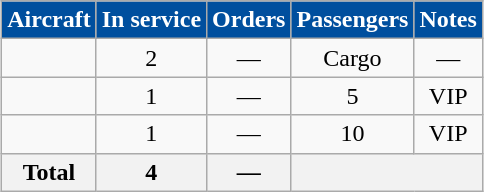<table class="wikitable" style="text-align:center;margin:auto;">
<tr>
<th style="background:#004f9e; color:white;">Aircraft</th>
<th style="background:#004f9e; color:white;">In service</th>
<th style="background:#004f9e; color:white;">Orders</th>
<th style="background:#004f9e; color:white;">Passengers</th>
<th style="background:#004f9e; color:white;">Notes</th>
</tr>
<tr>
<td></td>
<td>2</td>
<td>—</td>
<td><abbr>Cargo</abbr></td>
<td>—</td>
</tr>
<tr>
<td></td>
<td>1</td>
<td>—</td>
<td>5</td>
<td>VIP</td>
</tr>
<tr>
<td></td>
<td>1</td>
<td>—</td>
<td>10</td>
<td>VIP</td>
</tr>
<tr>
<th>Total</th>
<th>4</th>
<th>—</th>
<th colspan=2></th>
</tr>
</table>
